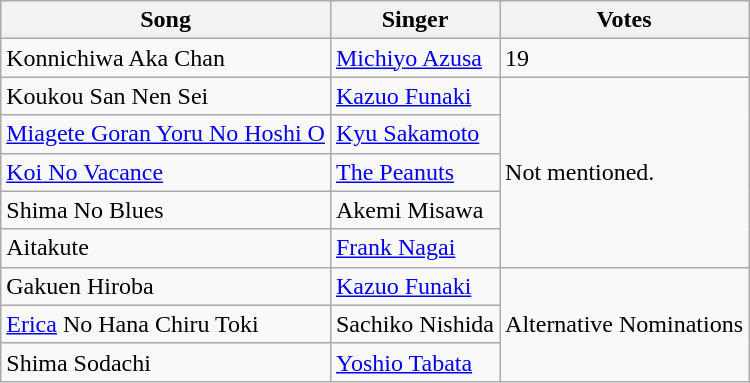<table class="wikitable">
<tr>
<th>Song</th>
<th>Singer</th>
<th>Votes</th>
</tr>
<tr>
<td>Konnichiwa Aka Chan</td>
<td><a href='#'>Michiyo Azusa</a></td>
<td>19</td>
</tr>
<tr>
<td>Koukou San Nen Sei</td>
<td><a href='#'>Kazuo Funaki</a></td>
<td rowspan=5>Not mentioned.</td>
</tr>
<tr>
<td><a href='#'>Miagete Goran Yoru No Hoshi O</a></td>
<td><a href='#'>Kyu Sakamoto</a></td>
</tr>
<tr>
<td><a href='#'>Koi No Vacance</a></td>
<td><a href='#'>The Peanuts</a></td>
</tr>
<tr>
<td>Shima No Blues</td>
<td>Akemi Misawa</td>
</tr>
<tr>
<td>Aitakute</td>
<td><a href='#'>Frank Nagai</a></td>
</tr>
<tr>
<td>Gakuen Hiroba</td>
<td><a href='#'>Kazuo Funaki</a></td>
<td rowspan=3>Alternative Nominations</td>
</tr>
<tr>
<td><a href='#'>Erica</a> No Hana Chiru Toki</td>
<td>Sachiko Nishida</td>
</tr>
<tr>
<td>Shima Sodachi</td>
<td><a href='#'>Yoshio Tabata</a></td>
</tr>
</table>
